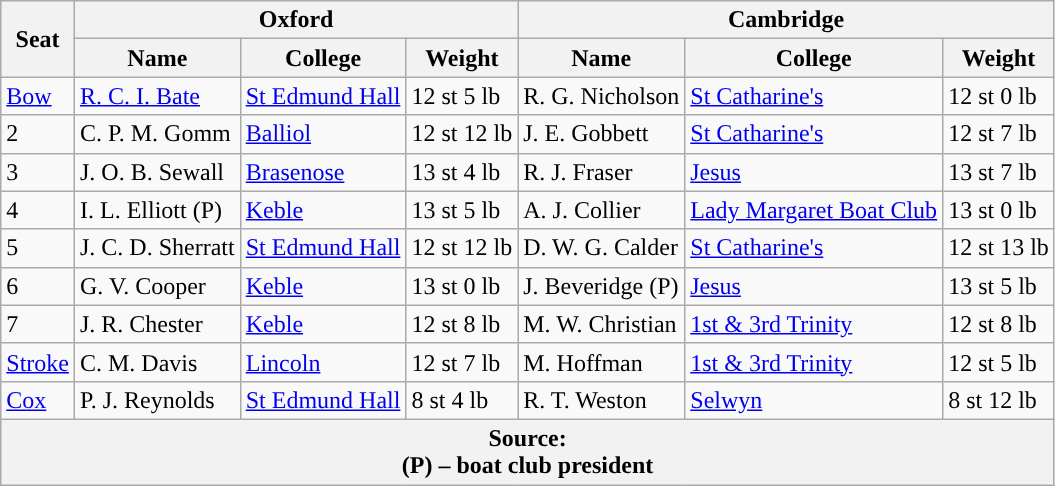<table class="wikitable">
<tr>
<th rowspan="2" scope="col">Seat</th>
<th colspan="3" scope="col">Oxford <br> </th>
<th colspan="3" scope="col">Cambridge <br> </th>
</tr>
<tr>
<th>Name</th>
<th>College</th>
<th>Weight</th>
<th>Name</th>
<th>College</th>
<th>Weight</th>
</tr>
<tr>
<td><a href='#'>Bow</a></td>
<td><a href='#'>R. C. I. Bate</a></td>
<td><a href='#'>St Edmund Hall</a></td>
<td>12 st 5 lb</td>
<td>R. G. Nicholson</td>
<td><a href='#'>St Catharine's</a></td>
<td>12 st 0 lb</td>
</tr>
<tr>
<td>2</td>
<td>C. P. M. Gomm</td>
<td><a href='#'>Balliol</a></td>
<td>12 st 12 lb</td>
<td>J. E. Gobbett</td>
<td><a href='#'>St Catharine's</a></td>
<td>12 st 7 lb</td>
</tr>
<tr>
<td>3</td>
<td>J. O. B. Sewall</td>
<td><a href='#'>Brasenose</a></td>
<td>13 st 4 lb</td>
<td>R. J. Fraser</td>
<td><a href='#'>Jesus</a></td>
<td>13 st 7 lb</td>
</tr>
<tr>
<td>4</td>
<td>I. L. Elliott (P)</td>
<td><a href='#'>Keble</a></td>
<td>13 st 5 lb</td>
<td>A. J. Collier</td>
<td><a href='#'>Lady Margaret Boat Club</a></td>
<td>13 st 0 lb</td>
</tr>
<tr>
<td>5</td>
<td>J. C. D. Sherratt</td>
<td><a href='#'>St Edmund Hall</a></td>
<td>12 st 12 lb</td>
<td>D. W. G. Calder</td>
<td><a href='#'>St Catharine's</a></td>
<td>12 st 13 lb</td>
</tr>
<tr>
<td>6</td>
<td>G. V. Cooper</td>
<td><a href='#'>Keble</a></td>
<td>13 st 0 lb</td>
<td>J. Beveridge (P)</td>
<td><a href='#'>Jesus</a></td>
<td>13 st 5 lb</td>
</tr>
<tr>
<td>7</td>
<td>J. R. Chester</td>
<td><a href='#'>Keble</a></td>
<td>12 st 8 lb</td>
<td>M. W. Christian</td>
<td><a href='#'>1st & 3rd Trinity</a></td>
<td>12 st 8 lb</td>
</tr>
<tr>
<td><a href='#'>Stroke</a></td>
<td>C. M. Davis</td>
<td><a href='#'>Lincoln</a></td>
<td>12 st 7 lb</td>
<td>M. Hoffman</td>
<td><a href='#'>1st & 3rd Trinity</a></td>
<td>12 st 5 lb</td>
</tr>
<tr>
<td><a href='#'>Cox</a></td>
<td>P. J. Reynolds</td>
<td><a href='#'>St Edmund Hall</a></td>
<td>8 st 4 lb</td>
<td>R. T. Weston</td>
<td><a href='#'>Selwyn</a></td>
<td>8 st 12 lb</td>
</tr>
<tr>
<th colspan="7">Source:<br>(P) – boat club president</th>
</tr>
</table>
